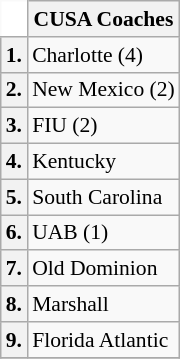<table class="wikitable" style="white-space:nowrap; font-size:90%;">
<tr>
<td ! colspan=1 style="background:white; border-top-style:hidden; border-left-style:hidden;"></td>
<th>CUSA Coaches</th>
</tr>
<tr>
<th>1.</th>
<td>Charlotte (4)</td>
</tr>
<tr>
<th>2.</th>
<td>New Mexico (2)</td>
</tr>
<tr>
<th>3.</th>
<td>FIU (2)</td>
</tr>
<tr>
<th>4.</th>
<td>Kentucky</td>
</tr>
<tr>
<th>5.</th>
<td>South Carolina</td>
</tr>
<tr>
<th>6.</th>
<td>UAB (1)</td>
</tr>
<tr>
<th>7.</th>
<td>Old Dominion</td>
</tr>
<tr>
<th>8.</th>
<td>Marshall</td>
</tr>
<tr>
<th>9.</th>
<td>Florida Atlantic</td>
</tr>
<tr>
</tr>
</table>
